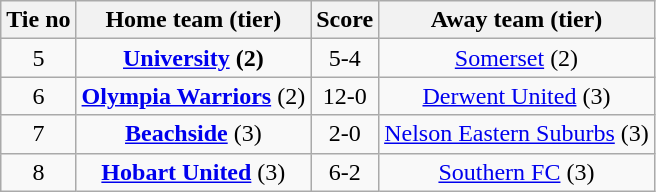<table class="wikitable" style="text-align:center">
<tr>
<th>Tie no</th>
<th>Home team (tier)</th>
<th>Score</th>
<th>Away team (tier)</th>
</tr>
<tr>
<td>5</td>
<td><strong><a href='#'>University</a> (2)</strong></td>
<td>5-4</td>
<td><a href='#'>Somerset</a> (2)</td>
</tr>
<tr>
<td>6</td>
<td><strong><a href='#'>Olympia Warriors</a></strong> (2)</td>
<td>12-0</td>
<td><a href='#'>Derwent United</a> (3)</td>
</tr>
<tr>
<td>7</td>
<td><strong><a href='#'>Beachside</a></strong> (3)</td>
<td>2-0</td>
<td><a href='#'>Nelson Eastern Suburbs</a> (3)</td>
</tr>
<tr>
<td>8</td>
<td><strong><a href='#'>Hobart United</a></strong> (3)</td>
<td>6-2</td>
<td><a href='#'>Southern FC</a> (3)</td>
</tr>
</table>
